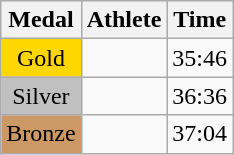<table class="wikitable">
<tr>
<th>Medal</th>
<th>Athlete</th>
<th>Time</th>
</tr>
<tr>
<td style="text-align:center;background-color:gold;">Gold</td>
<td></td>
<td>35:46</td>
</tr>
<tr>
<td style="text-align:center;background-color:silver;">Silver</td>
<td></td>
<td>36:36</td>
</tr>
<tr>
<td style="text-align:center;background-color:#CC9966;">Bronze</td>
<td></td>
<td>37:04</td>
</tr>
</table>
